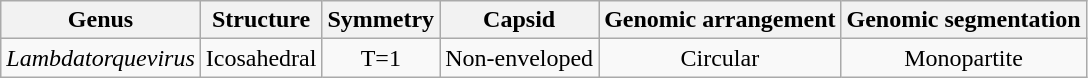<table class="wikitable sortable" style="text-align:center">
<tr>
<th>Genus</th>
<th>Structure</th>
<th>Symmetry</th>
<th>Capsid</th>
<th>Genomic arrangement</th>
<th>Genomic segmentation</th>
</tr>
<tr>
<td><em>Lambdatorquevirus</em></td>
<td>Icosahedral</td>
<td>T=1</td>
<td>Non-enveloped</td>
<td>Circular</td>
<td>Monopartite</td>
</tr>
</table>
